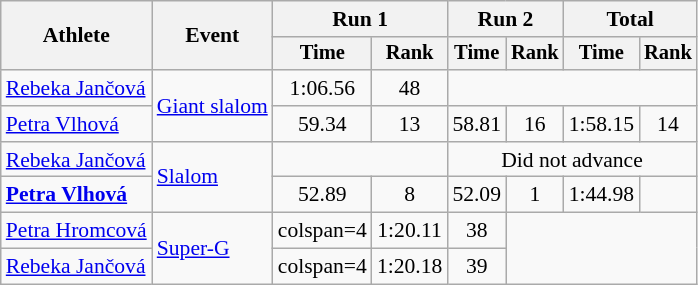<table class="wikitable" style="font-size:90%">
<tr>
<th rowspan=2>Athlete</th>
<th rowspan=2>Event</th>
<th colspan=2>Run 1</th>
<th colspan=2>Run 2</th>
<th colspan=2>Total</th>
</tr>
<tr style="font-size:95%">
<th>Time</th>
<th>Rank</th>
<th>Time</th>
<th>Rank</th>
<th>Time</th>
<th>Rank</th>
</tr>
<tr align=center>
<td align=left><a href='#'>Rebeka Jančová</a></td>
<td align=left rowspan=2><a href='#'>Giant slalom</a></td>
<td>1:06.56</td>
<td>48</td>
<td colspan=4></td>
</tr>
<tr align=center>
<td align=left><a href='#'>Petra Vlhová</a></td>
<td>59.34</td>
<td>13</td>
<td>58.81</td>
<td>16</td>
<td>1:58.15</td>
<td>14</td>
</tr>
<tr align=center>
<td align=left><a href='#'>Rebeka Jančová</a></td>
<td align=left rowspan=2><a href='#'>Slalom</a></td>
<td colspan=2></td>
<td colspan=4>Did not advance</td>
</tr>
<tr align=center>
<td align=left><strong><a href='#'>Petra Vlhová</a></strong></td>
<td>52.89</td>
<td>8</td>
<td>52.09</td>
<td>1</td>
<td>1:44.98</td>
<td></td>
</tr>
<tr align=center>
<td align=left><a href='#'>Petra Hromcová</a></td>
<td align=left rowspan=2><a href='#'>Super-G</a></td>
<td>colspan=4</td>
<td>1:20.11</td>
<td>38</td>
</tr>
<tr align=center>
<td align=left><a href='#'>Rebeka Jančová</a></td>
<td>colspan=4</td>
<td>1:20.18</td>
<td>39</td>
</tr>
</table>
